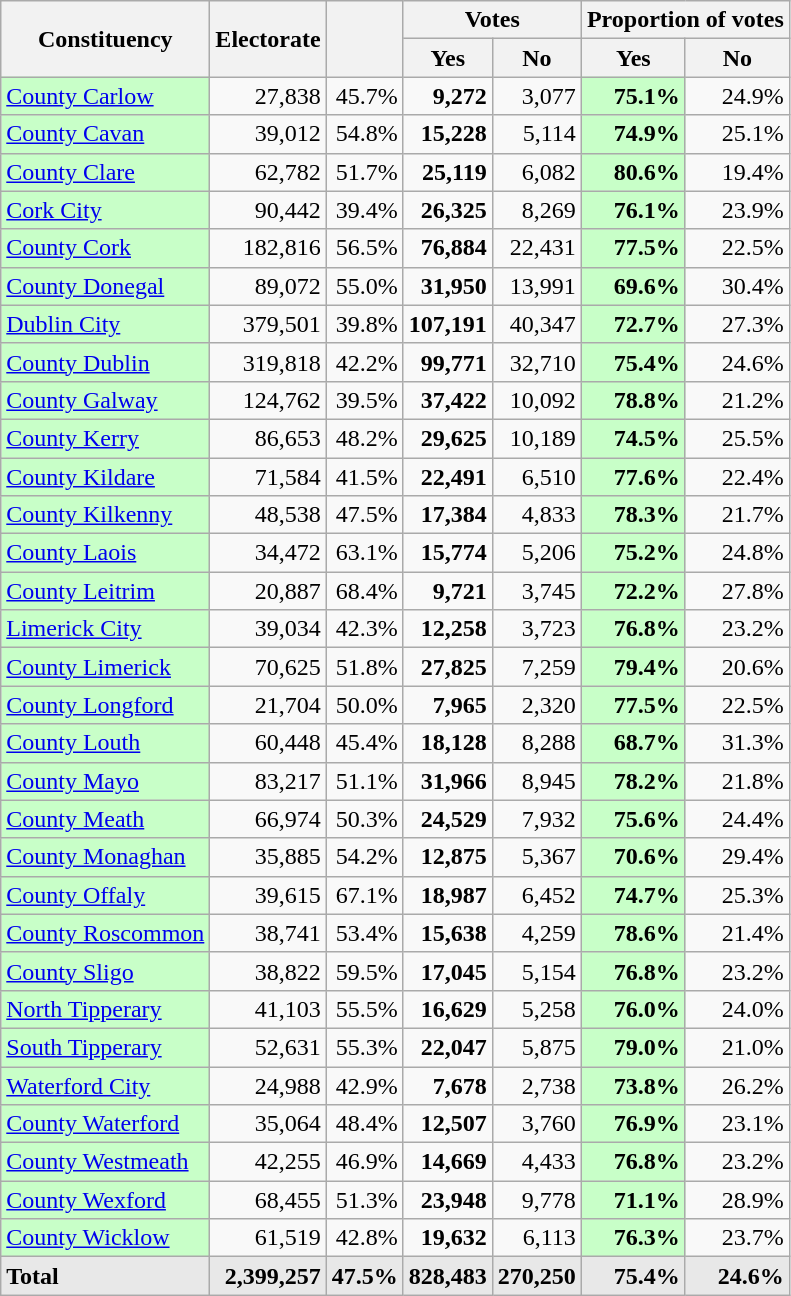<table class="wikitable sortable">
<tr>
<th rowspan=2>Constituency</th>
<th rowspan=2>Electorate</th>
<th rowspan=2></th>
<th colspan=2>Votes</th>
<th colspan=2>Proportion of votes</th>
</tr>
<tr>
<th>Yes</th>
<th>No</th>
<th>Yes</th>
<th>No</th>
</tr>
<tr>
<td style="background:#c8ffc8;"><a href='#'>County Carlow</a></td>
<td style="text-align: right;">27,838</td>
<td style="text-align: right;">45.7%</td>
<td style="text-align: right;"><strong>9,272</strong></td>
<td style="text-align: right;">3,077</td>
<td style="text-align: right; background:#c8ffc8;"><strong>75.1%</strong></td>
<td style="text-align: right;">24.9%</td>
</tr>
<tr>
<td style="background:#c8ffc8;"><a href='#'>County Cavan</a></td>
<td style="text-align: right;">39,012</td>
<td style="text-align: right;">54.8%</td>
<td style="text-align: right;"><strong>15,228</strong></td>
<td style="text-align: right;">5,114</td>
<td style="text-align: right; background:#c8ffc8;"><strong>74.9%</strong></td>
<td style="text-align: right;">25.1%</td>
</tr>
<tr>
<td style="background:#c8ffc8;"><a href='#'>County Clare</a></td>
<td style="text-align: right;">62,782</td>
<td style="text-align: right;">51.7%</td>
<td style="text-align: right;"><strong>25,119</strong></td>
<td style="text-align: right;">6,082</td>
<td style="text-align: right; background:#c8ffc8;"><strong>80.6%</strong></td>
<td style="text-align: right;">19.4%</td>
</tr>
<tr>
<td style="background:#c8ffc8;"><a href='#'>Cork City</a></td>
<td style="text-align: right;">90,442</td>
<td style="text-align: right;">39.4%</td>
<td style="text-align: right;"><strong>26,325</strong></td>
<td style="text-align: right;">8,269</td>
<td style="text-align: right; background:#c8ffc8;"><strong>76.1%</strong></td>
<td style="text-align: right;">23.9%</td>
</tr>
<tr>
<td style="background:#c8ffc8;"><a href='#'>County Cork</a></td>
<td style="text-align: right;">182,816</td>
<td style="text-align: right;">56.5%</td>
<td style="text-align: right;"><strong>76,884</strong></td>
<td style="text-align: right;">22,431</td>
<td style="text-align: right; background:#c8ffc8;"><strong>77.5%</strong></td>
<td style="text-align: right;">22.5%</td>
</tr>
<tr>
<td style="background:#c8ffc8;"><a href='#'>County Donegal</a></td>
<td style="text-align: right;">89,072</td>
<td style="text-align: right;">55.0%</td>
<td style="text-align: right;"><strong>31,950</strong></td>
<td style="text-align: right;">13,991</td>
<td style="text-align: right; background:#c8ffc8;"><strong>69.6%</strong></td>
<td style="text-align: right;">30.4%</td>
</tr>
<tr>
<td style="background:#c8ffc8;"><a href='#'>Dublin City</a></td>
<td style="text-align: right;">379,501</td>
<td style="text-align: right;">39.8%</td>
<td style="text-align: right;"><strong>107,191</strong></td>
<td style="text-align: right;">40,347</td>
<td style="text-align: right; background:#c8ffc8;"><strong>72.7%</strong></td>
<td style="text-align: right;">27.3%</td>
</tr>
<tr>
<td style="background:#c8ffc8;"><a href='#'>County Dublin</a></td>
<td style="text-align: right;">319,818</td>
<td style="text-align: right;">42.2%</td>
<td style="text-align: right;"><strong>99,771</strong></td>
<td style="text-align: right;">32,710</td>
<td style="text-align: right; background:#c8ffc8;"><strong>75.4%</strong></td>
<td style="text-align: right;">24.6%</td>
</tr>
<tr>
<td style="background:#c8ffc8;"><a href='#'>County Galway</a></td>
<td style="text-align: right;">124,762</td>
<td style="text-align: right;">39.5%</td>
<td style="text-align: right;"><strong>37,422</strong></td>
<td style="text-align: right;">10,092</td>
<td style="text-align: right; background:#c8ffc8;"><strong>78.8%</strong></td>
<td style="text-align: right;">21.2%</td>
</tr>
<tr>
<td style="background:#c8ffc8;"><a href='#'>County Kerry</a></td>
<td style="text-align: right;">86,653</td>
<td style="text-align: right;">48.2%</td>
<td style="text-align: right;"><strong>29,625</strong></td>
<td style="text-align: right;">10,189</td>
<td style="text-align: right; background:#c8ffc8;"><strong>74.5%</strong></td>
<td style="text-align: right;">25.5%</td>
</tr>
<tr>
<td style="background:#c8ffc8;"><a href='#'>County Kildare</a></td>
<td style="text-align: right;">71,584</td>
<td style="text-align: right;">41.5%</td>
<td style="text-align: right;"><strong>22,491</strong></td>
<td style="text-align: right;">6,510</td>
<td style="text-align: right; background:#c8ffc8;"><strong>77.6%</strong></td>
<td style="text-align: right;">22.4%</td>
</tr>
<tr>
<td style="background:#c8ffc8;"><a href='#'>County Kilkenny</a></td>
<td style="text-align: right;">48,538</td>
<td style="text-align: right;">47.5%</td>
<td style="text-align: right;"><strong>17,384</strong></td>
<td style="text-align: right;">4,833</td>
<td style="text-align: right; background:#c8ffc8;"><strong>78.3%</strong></td>
<td style="text-align: right;">21.7%</td>
</tr>
<tr>
<td style="background:#c8ffc8;"><a href='#'>County Laois</a></td>
<td style="text-align: right;">34,472</td>
<td style="text-align: right;">63.1%</td>
<td style="text-align: right;"><strong>15,774</strong></td>
<td style="text-align: right;">5,206</td>
<td style="text-align: right; background:#c8ffc8;"><strong>75.2%</strong></td>
<td style="text-align: right;">24.8%</td>
</tr>
<tr>
<td style="background:#c8ffc8;"><a href='#'>County Leitrim</a></td>
<td style="text-align: right;">20,887</td>
<td style="text-align: right;">68.4%</td>
<td style="text-align: right;"><strong>9,721</strong></td>
<td style="text-align: right;">3,745</td>
<td style="text-align: right; background:#c8ffc8;"><strong>72.2%</strong></td>
<td style="text-align: right;">27.8%</td>
</tr>
<tr>
<td style="background:#c8ffc8;"><a href='#'>Limerick City</a></td>
<td style="text-align: right;">39,034</td>
<td style="text-align: right;">42.3%</td>
<td style="text-align: right;"><strong>12,258</strong></td>
<td style="text-align: right;">3,723</td>
<td style="text-align: right; background:#c8ffc8;"><strong>76.8%</strong></td>
<td style="text-align: right;">23.2%</td>
</tr>
<tr>
<td style="background:#c8ffc8;"><a href='#'>County Limerick</a></td>
<td style="text-align: right;">70,625</td>
<td style="text-align: right;">51.8%</td>
<td style="text-align: right;"><strong>27,825</strong></td>
<td style="text-align: right;">7,259</td>
<td style="text-align: right; background:#c8ffc8;"><strong>79.4%</strong></td>
<td style="text-align: right;">20.6%</td>
</tr>
<tr>
<td style="background:#c8ffc8;"><a href='#'>County Longford</a></td>
<td style="text-align: right;">21,704</td>
<td style="text-align: right;">50.0%</td>
<td style="text-align: right;"><strong>7,965</strong></td>
<td style="text-align: right;">2,320</td>
<td style="text-align: right; background:#c8ffc8;"><strong>77.5%</strong></td>
<td style="text-align: right;">22.5%</td>
</tr>
<tr>
<td style="background:#c8ffc8;"><a href='#'>County Louth</a></td>
<td style="text-align: right;">60,448</td>
<td style="text-align: right;">45.4%</td>
<td style="text-align: right;"><strong>18,128</strong></td>
<td style="text-align: right;">8,288</td>
<td style="text-align: right; background:#c8ffc8;"><strong>68.7%</strong></td>
<td style="text-align: right;">31.3%</td>
</tr>
<tr>
<td style="background:#c8ffc8;"><a href='#'>County Mayo</a></td>
<td style="text-align: right;">83,217</td>
<td style="text-align: right;">51.1%</td>
<td style="text-align: right;"><strong>31,966</strong></td>
<td style="text-align: right;">8,945</td>
<td style="text-align: right; background:#c8ffc8;"><strong>78.2%</strong></td>
<td style="text-align: right;">21.8%</td>
</tr>
<tr>
<td style="background:#c8ffc8;"><a href='#'>County Meath</a></td>
<td style="text-align: right;">66,974</td>
<td style="text-align: right;">50.3%</td>
<td style="text-align: right;"><strong>24,529</strong></td>
<td style="text-align: right;">7,932</td>
<td style="text-align: right; background:#c8ffc8;"><strong>75.6%</strong></td>
<td style="text-align: right;">24.4%</td>
</tr>
<tr>
<td style="background:#c8ffc8;"><a href='#'>County Monaghan</a></td>
<td style="text-align: right;">35,885</td>
<td style="text-align: right;">54.2%</td>
<td style="text-align: right;"><strong>12,875</strong></td>
<td style="text-align: right;">5,367</td>
<td style="text-align: right; background:#c8ffc8;"><strong>70.6%</strong></td>
<td style="text-align: right;">29.4%</td>
</tr>
<tr>
<td style="background:#c8ffc8;"><a href='#'>County Offaly</a></td>
<td style="text-align: right;">39,615</td>
<td style="text-align: right;">67.1%</td>
<td style="text-align: right;"><strong>18,987</strong></td>
<td style="text-align: right;">6,452</td>
<td style="text-align: right; background:#c8ffc8;"><strong>74.7%</strong></td>
<td style="text-align: right;">25.3%</td>
</tr>
<tr>
<td style="background:#c8ffc8;"><a href='#'>County Roscommon</a></td>
<td style="text-align: right;">38,741</td>
<td style="text-align: right;">53.4%</td>
<td style="text-align: right;"><strong>15,638</strong></td>
<td style="text-align: right;">4,259</td>
<td style="text-align: right; background:#c8ffc8;"><strong>78.6%</strong></td>
<td style="text-align: right;">21.4%</td>
</tr>
<tr>
<td style="background:#c8ffc8;"><a href='#'>County Sligo</a></td>
<td style="text-align: right;">38,822</td>
<td style="text-align: right;">59.5%</td>
<td style="text-align: right;"><strong>17,045</strong></td>
<td style="text-align: right;">5,154</td>
<td style="text-align: right; background:#c8ffc8;"><strong>76.8%</strong></td>
<td style="text-align: right;">23.2%</td>
</tr>
<tr>
<td style="background:#c8ffc8;"><a href='#'>North Tipperary</a></td>
<td style="text-align: right;">41,103</td>
<td style="text-align: right;">55.5%</td>
<td style="text-align: right;"><strong>16,629</strong></td>
<td style="text-align: right;">5,258</td>
<td style="text-align: right; background:#c8ffc8;"><strong>76.0%</strong></td>
<td style="text-align: right;">24.0%</td>
</tr>
<tr>
<td style="background:#c8ffc8;"><a href='#'>South Tipperary</a></td>
<td style="text-align: right;">52,631</td>
<td style="text-align: right;">55.3%</td>
<td style="text-align: right;"><strong>22,047</strong></td>
<td style="text-align: right;">5,875</td>
<td style="text-align: right; background:#c8ffc8;"><strong>79.0%</strong></td>
<td style="text-align: right;">21.0%</td>
</tr>
<tr>
<td style="background:#c8ffc8;"><a href='#'>Waterford City</a></td>
<td style="text-align: right;">24,988</td>
<td style="text-align: right;">42.9%</td>
<td style="text-align: right;"><strong>7,678</strong></td>
<td style="text-align: right;">2,738</td>
<td style="text-align: right; background:#c8ffc8;"><strong>73.8%</strong></td>
<td style="text-align: right;">26.2%</td>
</tr>
<tr>
<td style="background:#c8ffc8;"><a href='#'>County Waterford</a></td>
<td style="text-align: right;">35,064</td>
<td style="text-align: right;">48.4%</td>
<td style="text-align: right;"><strong>12,507</strong></td>
<td style="text-align: right;">3,760</td>
<td style="text-align: right; background:#c8ffc8;"><strong>76.9%</strong></td>
<td style="text-align: right;">23.1%</td>
</tr>
<tr>
<td style="background:#c8ffc8;"><a href='#'>County Westmeath</a></td>
<td style="text-align: right;">42,255</td>
<td style="text-align: right;">46.9%</td>
<td style="text-align: right;"><strong>14,669</strong></td>
<td style="text-align: right;">4,433</td>
<td style="text-align: right; background:#c8ffc8;"><strong>76.8%</strong></td>
<td style="text-align: right;">23.2%</td>
</tr>
<tr>
<td style="background:#c8ffc8;"><a href='#'>County Wexford</a></td>
<td style="text-align: right;">68,455</td>
<td style="text-align: right;">51.3%</td>
<td style="text-align: right;"><strong>23,948</strong></td>
<td style="text-align: right;">9,778</td>
<td style="text-align: right; background:#c8ffc8;"><strong>71.1%</strong></td>
<td style="text-align: right;">28.9%</td>
</tr>
<tr>
<td style="background:#c8ffc8;"><a href='#'>County Wicklow</a></td>
<td style="text-align: right;">61,519</td>
<td style="text-align: right;">42.8%</td>
<td style="text-align: right;"><strong>19,632</strong></td>
<td style="text-align: right;">6,113</td>
<td style="text-align: right; background:#c8ffc8;"><strong>76.3%</strong></td>
<td style="text-align: right;">23.7%</td>
</tr>
<tr class="sortbottom" style="font-weight:bold; background:rgb(232,232,232);">
<td>Total</td>
<td style="text-align: right;">2,399,257</td>
<td style="text-align: right;">47.5%</td>
<td style="text-align: right;">828,483</td>
<td style="text-align: right;">270,250</td>
<td style="text-align: right;">75.4%</td>
<td style="text-align: right;">24.6%</td>
</tr>
</table>
